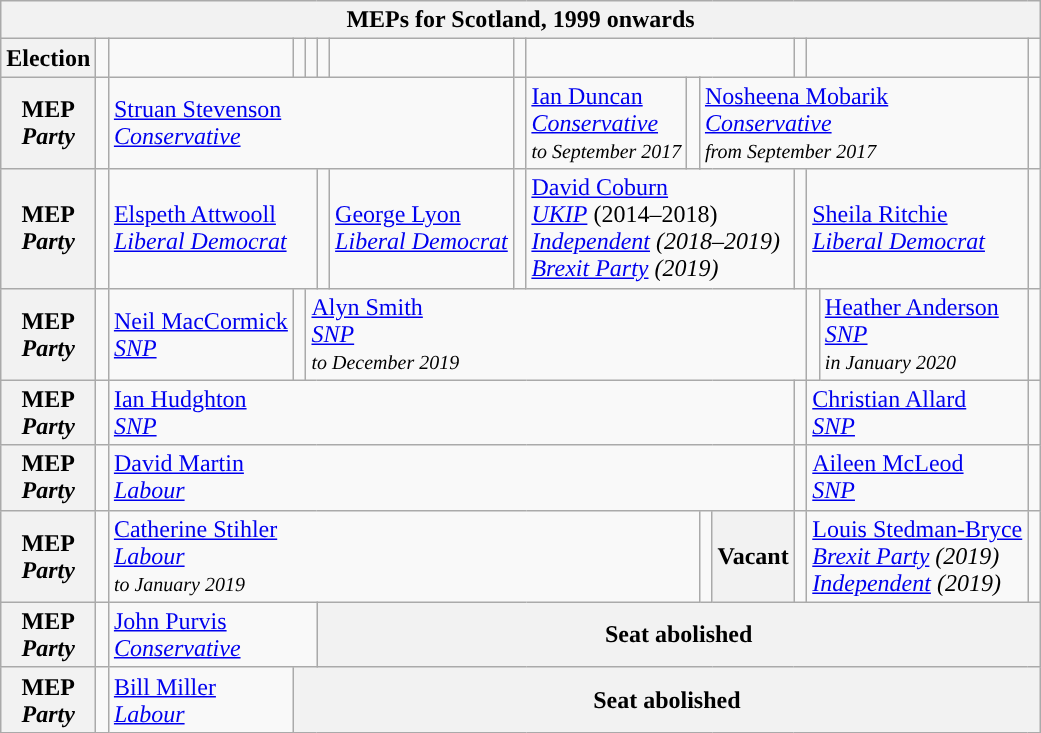<table class="wikitable">
<tr>
<th colspan = 17>MEPs for Scotland, 1999 onwards</th>
</tr>
<tr>
<th>Election</th>
<td width=1px></td>
<td></td>
<td width=1px></td>
<td></td>
<td width=1px></td>
<td></td>
<td width=1px></td>
<td colspan = 5></td>
<td width=1px></td>
<td colspan = 2></td>
<td width=1px></td>
</tr>
<tr>
<th>MEP<br><em>Party</em></th>
<td width=1px style="color:inherit;background-color: "></td>
<td colspan = 5><a href='#'>Struan Stevenson</a><br><em><a href='#'>Conservative</a></em></td>
<td width=1px style="color:inherit;background-color: "></td>
<td><a href='#'>Ian Duncan</a><br><em><a href='#'>Conservative</a><br><small>to September 2017</small></em></td>
<td width=1px style="color:inherit;background-color: "></td>
<td colspan = 6><a href='#'>Nosheena Mobarik</a><br><em><a href='#'>Conservative</a><br><small>from September 2017</small></em></td>
<td width=1px style="color:inherit;background-color: "></td>
</tr>
<tr>
<th>MEP<br><em>Party</em></th>
<td width=1px style="color:inherit;background-color: "></td>
<td colspan = 3><a href='#'>Elspeth Attwooll</a><br><em><a href='#'>Liberal Democrat</a></em></td>
<td width=1px style="color:inherit;background-color: "></td>
<td><a href='#'>George Lyon</a><br><em><a href='#'>Liberal Democrat</a></em></td>
<td width=1px style="color:inherit;background-color: "></td>
<td colspan = 5><a href='#'>David Coburn</a><br><em><a href='#'>UKIP</a></em> (2014–2018)<br> <em><a href='#'>Independent</a> (2018–2019)<br><a href='#'>Brexit Party</a> (2019)</em></td>
<td width=1px style="color:inherit;background-color: "></td>
<td colspan = 2><a href='#'>Sheila Ritchie</a><br><em><a href='#'>Liberal Democrat</a></em></td>
<td width=1px style="color:inherit;background-color: "></td>
</tr>
<tr>
<th>MEP<br><em>Party</em></th>
<td width=1px style="color:inherit;background-color: "></td>
<td><a href='#'>Neil MacCormick</a><br><em><a href='#'>SNP</a></em></td>
<td width=1px style="color:inherit;background-color: "></td>
<td colspan = 10><a href='#'>Alyn Smith</a><br><em><a href='#'>SNP</a><br><small>to December 2019</small></em></td>
<td width=1px style="color:inherit;background-color: "></td>
<td colspan = 1><a href='#'>Heather Anderson</a><br><em><a href='#'>SNP</a><br><small>in January 2020</small></em></td>
<td width=1px style="color:inherit;background-color: "></td>
</tr>
<tr>
<th>MEP<br><em>Party</em></th>
<td width=1px style="color:inherit;background-color: "></td>
<td colspan = 11><a href='#'>Ian Hudghton</a><br><em><a href='#'>SNP</a></em></td>
<td width=1px style="color:inherit;background-color: "></td>
<td colspan = 2><a href='#'>Christian Allard</a><br><em><a href='#'>SNP</a></em></td>
<td width=1px style="color:inherit;background-color: "></td>
</tr>
<tr>
<th>MEP<br><em>Party</em></th>
<td width=1px style="color:inherit;background-color: "></td>
<td colspan = 11><a href='#'>David Martin</a><br><em><a href='#'>Labour</a></em></td>
<td width=1px style="color:inherit;background-color: "></td>
<td colspan = 2><a href='#'>Aileen McLeod</a><br><em><a href='#'>SNP</a></em></td>
<td width=1px style="color:inherit;background-color: "></td>
</tr>
<tr>
<th>MEP<br><em>Party</em></th>
<td width=1px style="color:inherit;background-color: "></td>
<td colspan = 9><a href='#'>Catherine Stihler</a><br><em><a href='#'>Labour</a><br><small>to January 2019 </small></em></td>
<td width=1px style="color:inherit;background-color: "></td>
<th>Vacant</th>
<td width=1px style="color:inherit;background-color: "></td>
<td colspan = 2><a href='#'>Louis Stedman-Bryce</a><br><em><a href='#'>Brexit Party</a> (2019)</em><br><em><a href='#'>Independent</a> (2019)</em></td>
<td width=1px style="color:inherit;background-color: "></td>
</tr>
<tr>
<th>MEP<br><em>Party</em></th>
<td width=1px style="color:inherit;background-color: "></td>
<td colspan = 3><a href='#'>John Purvis</a><br><em><a href='#'>Conservative</a></em></td>
<th colspan = 12>Seat abolished</th>
</tr>
<tr>
<th>MEP<br><em>Party</em></th>
<td width=1px style="color:inherit;background-color: "></td>
<td><a href='#'>Bill Miller</a><br><em><a href='#'>Labour</a></em></td>
<th colspan = 14>Seat abolished</th>
</tr>
</table>
